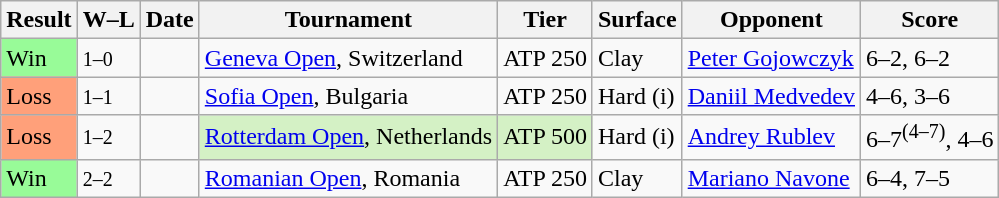<table class="sortable wikitable">
<tr>
<th>Result</th>
<th class="unsortable">W–L</th>
<th>Date</th>
<th>Tournament</th>
<th>Tier</th>
<th>Surface</th>
<th>Opponent</th>
<th class="unsortable">Score</th>
</tr>
<tr>
<td bgcolor=98fb98>Win</td>
<td><small>1–0</small></td>
<td><a href='#'></a></td>
<td><a href='#'>Geneva Open</a>, Switzerland</td>
<td>ATP 250</td>
<td>Clay</td>
<td> <a href='#'>Peter Gojowczyk</a></td>
<td>6–2, 6–2</td>
</tr>
<tr>
<td bgcolor=ffa07a>Loss</td>
<td><small>1–1</small></td>
<td><a href='#'></a></td>
<td><a href='#'>Sofia Open</a>, Bulgaria</td>
<td>ATP 250</td>
<td>Hard (i)</td>
<td> <a href='#'>Daniil Medvedev</a></td>
<td>4–6, 3–6</td>
</tr>
<tr>
<td bgcolor=ffa07a>Loss</td>
<td><small>1–2</small></td>
<td><a href='#'></a></td>
<td bgcolor=d4f1c5><a href='#'>Rotterdam Open</a>, Netherlands</td>
<td bgcolor=d4f1c5>ATP 500</td>
<td>Hard (i)</td>
<td> <a href='#'>Andrey Rublev</a></td>
<td>6–7<sup>(4–7)</sup>, 4–6</td>
</tr>
<tr>
<td bgcolor=98fb98>Win</td>
<td><small>2–2</small></td>
<td><a href='#'></a></td>
<td><a href='#'>Romanian Open</a>, Romania</td>
<td>ATP 250</td>
<td>Clay</td>
<td> <a href='#'>Mariano Navone</a></td>
<td>6–4, 7–5</td>
</tr>
</table>
